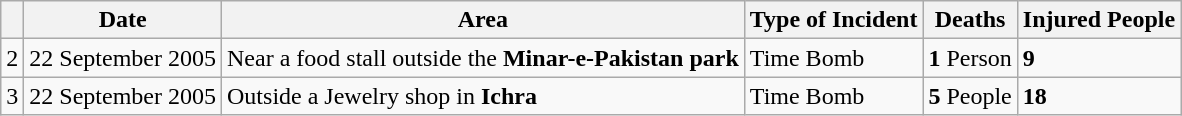<table class="wikitable sortable">
<tr>
<th></th>
<th>Date</th>
<th>Area</th>
<th>Type of Incident</th>
<th>Deaths</th>
<th>Injured People</th>
</tr>
<tr>
<td>2</td>
<td>22 September 2005 </td>
<td>Near a food stall outside the <strong>Minar-e-Pakistan park</strong></td>
<td>Time Bomb</td>
<td><strong>1</strong> Person</td>
<td><strong>9</strong></td>
</tr>
<tr>
<td>3</td>
<td>22 September 2005 </td>
<td>Outside a Jewelry shop in <strong>Ichra</strong></td>
<td>Time Bomb</td>
<td><strong>5</strong> People</td>
<td><strong>18</strong></td>
</tr>
</table>
